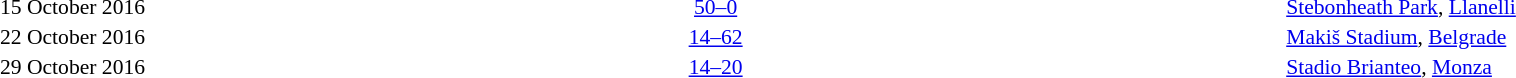<table style="width:100%;" cellspacing="1">
<tr>
<th width=15%></th>
<th width=25%></th>
<th width=10%></th>
<th width=25%></th>
</tr>
<tr style=font-size:90%>
<td align=right>15 October 2016</td>
<td align=right></td>
<td align=center><a href='#'>50–0</a></td>
<td></td>
<td><a href='#'>Stebonheath Park</a>, <a href='#'>Llanelli</a></td>
</tr>
<tr style=font-size:90%>
<td align=right>22 October 2016</td>
<td align=right></td>
<td align=center><a href='#'>14–62</a></td>
<td></td>
<td><a href='#'>Makiš Stadium</a>, <a href='#'>Belgrade</a></td>
</tr>
<tr style=font-size:90%>
<td align=right>29 October 2016</td>
<td align=right></td>
<td align=center><a href='#'>14–20</a></td>
<td></td>
<td><a href='#'>Stadio Brianteo</a>, <a href='#'>Monza</a></td>
</tr>
</table>
